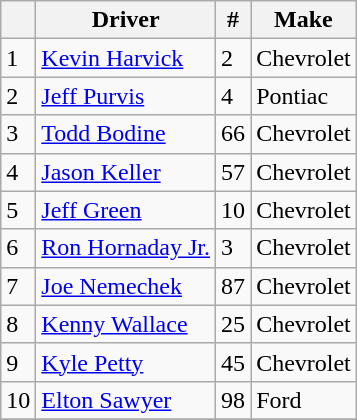<table class="wikitable sortable">
<tr>
<th></th>
<th>Driver</th>
<th>#</th>
<th>Make</th>
</tr>
<tr>
<td>1</td>
<td><a href='#'>Kevin Harvick</a></td>
<td>2</td>
<td>Chevrolet</td>
</tr>
<tr>
<td>2</td>
<td><a href='#'>Jeff Purvis</a></td>
<td>4</td>
<td>Pontiac</td>
</tr>
<tr>
<td>3</td>
<td><a href='#'>Todd Bodine</a></td>
<td>66</td>
<td>Chevrolet</td>
</tr>
<tr>
<td>4</td>
<td><a href='#'>Jason Keller</a></td>
<td>57</td>
<td>Chevrolet</td>
</tr>
<tr>
<td>5</td>
<td><a href='#'>Jeff Green</a></td>
<td>10</td>
<td>Chevrolet</td>
</tr>
<tr>
<td>6</td>
<td><a href='#'>Ron Hornaday Jr.</a></td>
<td>3</td>
<td>Chevrolet</td>
</tr>
<tr>
<td>7</td>
<td><a href='#'>Joe Nemechek</a></td>
<td>87</td>
<td>Chevrolet</td>
</tr>
<tr>
<td>8</td>
<td><a href='#'>Kenny Wallace</a></td>
<td>25</td>
<td>Chevrolet</td>
</tr>
<tr>
<td>9</td>
<td><a href='#'>Kyle Petty</a></td>
<td>45</td>
<td>Chevrolet</td>
</tr>
<tr>
<td>10</td>
<td><a href='#'>Elton Sawyer</a></td>
<td>98</td>
<td>Ford</td>
</tr>
<tr>
</tr>
</table>
